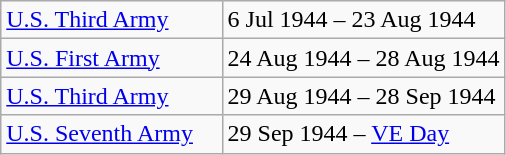<table class="wikitable">
<tr>
<td><a href='#'>U.S. Third Army</a>        </td>
<td>6 Jul 1944 – 23 Aug 1944</td>
</tr>
<tr>
<td><a href='#'>U.S. First Army</a></td>
<td>24 Aug 1944 – 28 Aug 1944</td>
</tr>
<tr>
<td><a href='#'>U.S. Third Army</a></td>
<td>29 Aug 1944 – 28 Sep 1944</td>
</tr>
<tr>
<td><a href='#'>U.S. Seventh Army</a></td>
<td>29 Sep 1944 – <a href='#'>VE Day</a></td>
</tr>
</table>
